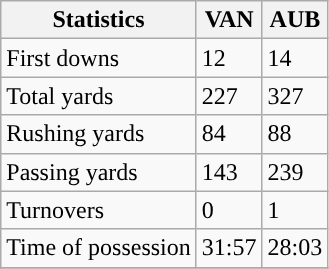<table class="wikitable" style="float: left;">
<tr>
<th>Statistics</th>
<th>VAN</th>
<th>AUB</th>
</tr>
<tr>
<td>First downs</td>
<td>12</td>
<td>14</td>
</tr>
<tr>
<td>Total yards</td>
<td>227</td>
<td>327</td>
</tr>
<tr>
<td>Rushing yards</td>
<td>84</td>
<td>88</td>
</tr>
<tr>
<td>Passing yards</td>
<td>143</td>
<td>239</td>
</tr>
<tr>
<td>Turnovers</td>
<td>0</td>
<td>1</td>
</tr>
<tr>
<td>Time of possession</td>
<td>31:57</td>
<td>28:03</td>
</tr>
<tr>
</tr>
</table>
